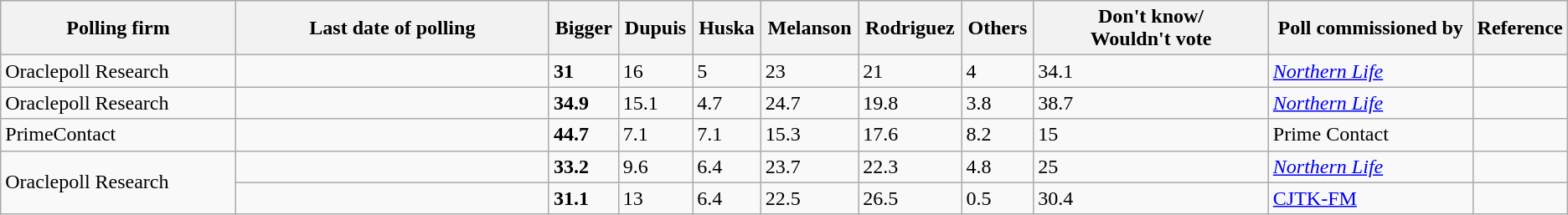<table class="wikitable sortable">
<tr style="background:#e9e9e9;">
<th width=15%>Polling firm</th>
<th width=20%>Last date of polling</th>
<th align="center"><strong>Bigger</strong></th>
<th align="center"><strong>Dupuis</strong></th>
<th align="center"><strong>Huska</strong></th>
<th align="center"><strong>Melanson</strong></th>
<th align="center"><strong>Rodriguez</strong></th>
<th align="center"><strong>Others</strong></th>
<th width=15%>Don't know/<br>Wouldn't vote</th>
<th align="center">Poll commissioned by</th>
<th style="width:5%;" class="unsortable">Reference</th>
</tr>
<tr>
<td>Oraclepoll Research</td>
<td></td>
<td><strong>31</strong></td>
<td>16</td>
<td>5</td>
<td>23</td>
<td>21</td>
<td>4</td>
<td>34.1</td>
<td><em><a href='#'>Northern Life</a></em></td>
<td></td>
</tr>
<tr>
<td>Oraclepoll Research</td>
<td></td>
<td><strong>34.9</strong></td>
<td>15.1</td>
<td>4.7</td>
<td>24.7</td>
<td>19.8</td>
<td>3.8</td>
<td>38.7</td>
<td><em><a href='#'>Northern Life</a></em></td>
<td></td>
</tr>
<tr>
<td>PrimeContact</td>
<td></td>
<td><strong>44.7</strong></td>
<td>7.1</td>
<td>7.1</td>
<td>15.3</td>
<td>17.6</td>
<td>8.2</td>
<td>15</td>
<td>Prime Contact</td>
<td></td>
</tr>
<tr>
<td rowspan=2>Oraclepoll Research</td>
<td rowspan=1></td>
<td><strong>33.2</strong></td>
<td>9.6</td>
<td>6.4</td>
<td>23.7</td>
<td>22.3</td>
<td>4.8</td>
<td>25</td>
<td><em><a href='#'>Northern Life</a></em></td>
<td></td>
</tr>
<tr>
<td rowspan=1></td>
<td><strong>31.1</strong></td>
<td>13</td>
<td>6.4</td>
<td>22.5</td>
<td>26.5</td>
<td>0.5</td>
<td>30.4</td>
<td><a href='#'>CJTK-FM</a></td>
<td></td>
</tr>
</table>
